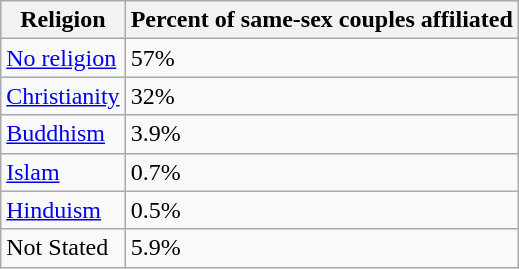<table class="wikitable sortable">
<tr ">
<th>Religion</th>
<th>Percent of same-sex couples affiliated</th>
</tr>
<tr>
<td><a href='#'>No religion</a></td>
<td>57%</td>
</tr>
<tr>
<td><a href='#'>Christianity</a></td>
<td>32%</td>
</tr>
<tr>
<td><a href='#'>Buddhism</a></td>
<td>3.9%</td>
</tr>
<tr>
<td><a href='#'>Islam</a></td>
<td>0.7%</td>
</tr>
<tr>
<td><a href='#'>Hinduism</a></td>
<td>0.5%</td>
</tr>
<tr>
<td>Not Stated</td>
<td>5.9%</td>
</tr>
</table>
